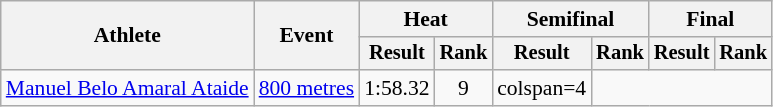<table class="wikitable" style="font-size:90%">
<tr>
<th rowspan="2">Athlete</th>
<th rowspan="2">Event</th>
<th colspan="2">Heat</th>
<th colspan="2">Semifinal</th>
<th colspan="2">Final</th>
</tr>
<tr style="font-size:95%">
<th>Result</th>
<th>Rank</th>
<th>Result</th>
<th>Rank</th>
<th>Result</th>
<th>Rank</th>
</tr>
<tr align=center>
<td align=left><a href='#'>Manuel Belo Amaral Ataide</a></td>
<td align=left><a href='#'>800 metres</a></td>
<td>1:58.32</td>
<td>9</td>
<td>colspan=4 </td>
</tr>
</table>
